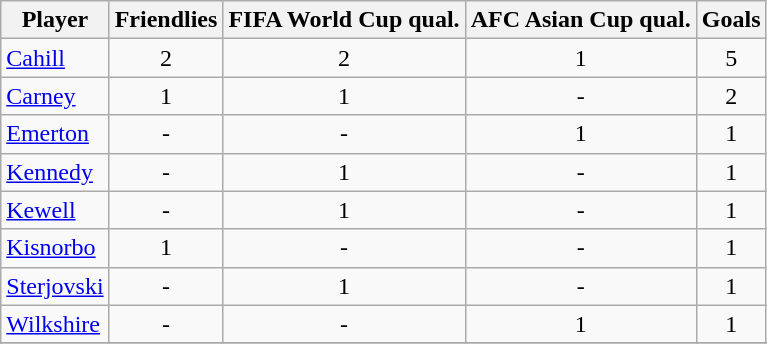<table class="wikitable sortable" style="text-align: left;">
<tr>
<th>Player</th>
<th>Friendlies</th>
<th>FIFA World Cup qual.</th>
<th>AFC Asian Cup qual.</th>
<th>Goals</th>
</tr>
<tr>
<td><a href='#'>Cahill</a></td>
<td align=center>2</td>
<td align=center>2</td>
<td align=center>1</td>
<td align=center>5</td>
</tr>
<tr>
<td><a href='#'>Carney</a></td>
<td align=center>1</td>
<td align=center>1</td>
<td align=center>-</td>
<td align=center>2</td>
</tr>
<tr>
<td><a href='#'>Emerton</a></td>
<td align=center>-</td>
<td align=center>-</td>
<td align=center>1</td>
<td align=center>1</td>
</tr>
<tr>
<td><a href='#'>Kennedy</a></td>
<td align=center>-</td>
<td align=center>1</td>
<td align=center>-</td>
<td align=center>1</td>
</tr>
<tr>
<td><a href='#'>Kewell</a></td>
<td align=center>-</td>
<td align=center>1</td>
<td align=center>-</td>
<td align=center>1</td>
</tr>
<tr>
<td><a href='#'>Kisnorbo</a></td>
<td align=center>1</td>
<td align=center>-</td>
<td align=center>-</td>
<td align=center>1</td>
</tr>
<tr>
<td><a href='#'>Sterjovski</a></td>
<td align=center>-</td>
<td align=center>1</td>
<td align=center>-</td>
<td align=center>1</td>
</tr>
<tr>
<td><a href='#'>Wilkshire</a></td>
<td align=center>-</td>
<td align=center>-</td>
<td align=center>1</td>
<td align=center>1</td>
</tr>
<tr>
</tr>
</table>
